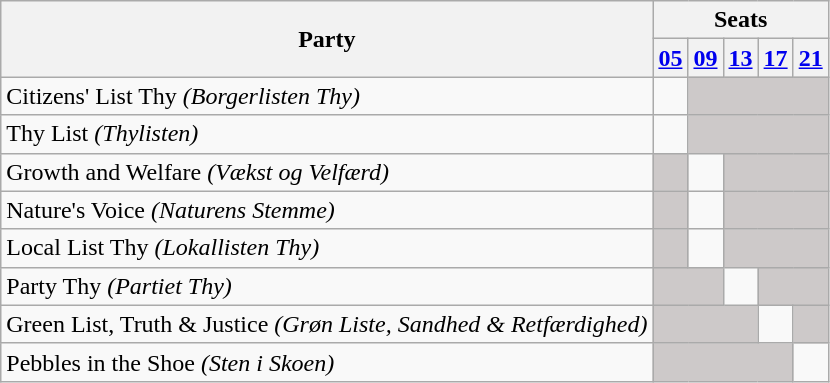<table class="wikitable">
<tr>
<th rowspan=2>Party</th>
<th colspan=11>Seats</th>
</tr>
<tr>
<th><a href='#'>05</a></th>
<th><a href='#'>09</a></th>
<th><a href='#'>13</a></th>
<th><a href='#'>17</a></th>
<th><a href='#'>21</a></th>
</tr>
<tr>
<td>Citizens' List Thy <em>(Borgerlisten Thy)</em></td>
<td></td>
<td style="background:#CDC9C9;" colspan=4></td>
</tr>
<tr>
<td>Thy List <em>(Thylisten)</em></td>
<td></td>
<td style="background:#CDC9C9;" colspan=4></td>
</tr>
<tr>
<td>Growth and Welfare <em>(Vækst og Velfærd)</em></td>
<td style="background:#CDC9C9;"></td>
<td></td>
<td style="background:#CDC9C9;" colspan=3></td>
</tr>
<tr>
<td>Nature's Voice <em>(Naturens Stemme)</em></td>
<td style="background:#CDC9C9;"></td>
<td></td>
<td style="background:#CDC9C9;" colspan=3></td>
</tr>
<tr>
<td>Local List Thy <em>(Lokallisten Thy)</em></td>
<td style="background:#CDC9C9;"></td>
<td></td>
<td style="background:#CDC9C9;" colspan=3></td>
</tr>
<tr>
<td>Party Thy <em>(Partiet Thy)</em></td>
<td style="background:#CDC9C9;" colspan=2></td>
<td></td>
<td style="background:#CDC9C9;" colspan=2></td>
</tr>
<tr>
<td>Green List, Truth & Justice <em>(Grøn Liste, Sandhed & Retfærdighed)</em></td>
<td style="background:#CDC9C9;" colspan=3></td>
<td></td>
<td style="background:#CDC9C9;"></td>
</tr>
<tr>
<td>Pebbles in the Shoe <em>(Sten i Skoen)</em></td>
<td style="background:#CDC9C9;" colspan=4></td>
<td></td>
</tr>
</table>
